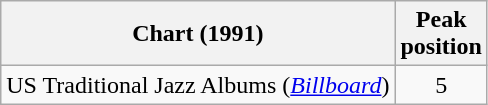<table class=wikitable>
<tr>
<th>Chart (1991)</th>
<th>Peak<br>position</th>
</tr>
<tr>
<td>US Traditional Jazz Albums (<em><a href='#'>Billboard</a></em>)</td>
<td align=center>5</td>
</tr>
</table>
